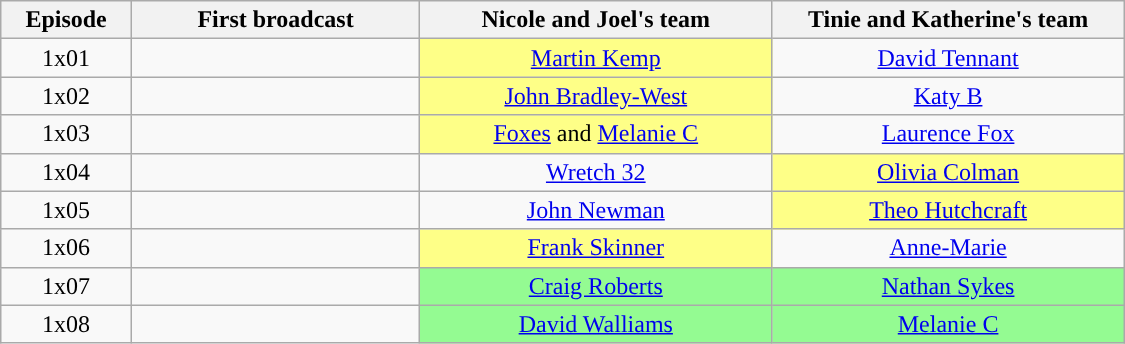<table class="wikitable" width="750px" style="text-align:center;">
<tr>
<th width="8%">Episode</th>
<th width="18%">First broadcast</th>
<th width="22%">Nicole and Joel's team</th>
<th width="22%">Tinie and Katherine's team</th>
</tr>
<tr>
<td>1x01</td>
<td></td>
<td style='background: #feff87'><a href='#'>Martin Kemp</a></td>
<td><a href='#'>David Tennant</a></td>
</tr>
<tr>
<td>1x02</td>
<td></td>
<td style='background: #feff87'><a href='#'>John Bradley-West</a></td>
<td><a href='#'>Katy B</a></td>
</tr>
<tr>
<td>1x03</td>
<td></td>
<td style='background: #feff87'><a href='#'>Foxes</a> and <a href='#'>Melanie C</a></td>
<td><a href='#'>Laurence Fox</a></td>
</tr>
<tr>
<td>1x04</td>
<td></td>
<td><a href='#'>Wretch 32</a></td>
<td style='background: #feff87'><a href='#'>Olivia Colman</a></td>
</tr>
<tr>
<td>1x05</td>
<td></td>
<td><a href='#'>John Newman</a></td>
<td style='background: #feff87'><a href='#'>Theo Hutchcraft</a></td>
</tr>
<tr>
<td>1x06</td>
<td></td>
<td style='background: #feff87'><a href='#'>Frank Skinner</a></td>
<td><a href='#'>Anne-Marie</a></td>
</tr>
<tr>
<td>1x07</td>
<td></td>
<td style='background: #94fb92'><a href='#'>Craig Roberts</a></td>
<td style='background: #94fb92'><a href='#'>Nathan Sykes</a></td>
</tr>
<tr>
<td>1x08</td>
<td></td>
<td style='background: #94fb92'><a href='#'>David Walliams</a></td>
<td style='background: #94fb92'><a href='#'>Melanie C</a></td>
</tr>
</table>
